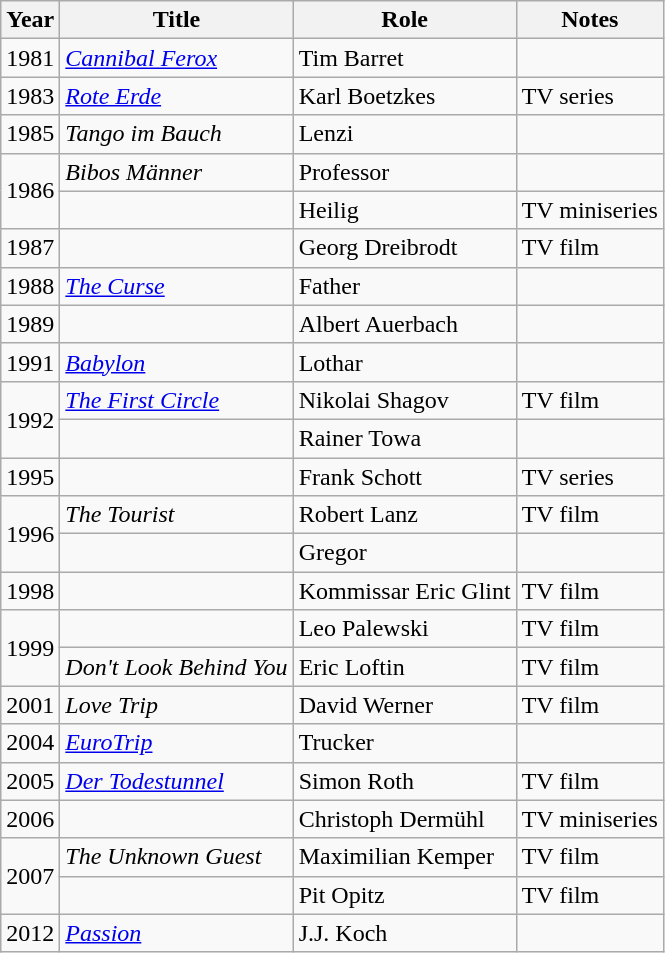<table class="wikitable sortable">
<tr>
<th>Year</th>
<th>Title</th>
<th>Role</th>
<th class="unsortable">Notes</th>
</tr>
<tr>
<td>1981</td>
<td><em><a href='#'>Cannibal Ferox</a></em></td>
<td>Tim Barret</td>
<td></td>
</tr>
<tr>
<td>1983</td>
<td><em><a href='#'>Rote Erde</a></em></td>
<td>Karl Boetzkes</td>
<td>TV series</td>
</tr>
<tr>
<td>1985</td>
<td><em>Tango im Bauch</em></td>
<td>Lenzi</td>
<td></td>
</tr>
<tr>
<td rowspan=2>1986</td>
<td><em>Bibos Männer</em></td>
<td>Professor</td>
<td></td>
</tr>
<tr>
<td><em></em></td>
<td>Heilig</td>
<td>TV miniseries</td>
</tr>
<tr>
<td>1987</td>
<td><em></em></td>
<td>Georg Dreibrodt</td>
<td>TV film</td>
</tr>
<tr>
<td>1988</td>
<td><em><a href='#'>The Curse</a></em></td>
<td>Father</td>
<td></td>
</tr>
<tr>
<td>1989</td>
<td><em></em></td>
<td>Albert Auerbach</td>
<td></td>
</tr>
<tr>
<td>1991</td>
<td><em><a href='#'>Babylon</a></em></td>
<td>Lothar</td>
<td></td>
</tr>
<tr>
<td rowspan=2>1992</td>
<td><em><a href='#'>The First Circle</a></em></td>
<td>Nikolai Shagov</td>
<td>TV film</td>
</tr>
<tr>
<td><em></em></td>
<td>Rainer Towa</td>
<td></td>
</tr>
<tr>
<td>1995</td>
<td><em></em></td>
<td>Frank Schott</td>
<td>TV series</td>
</tr>
<tr>
<td rowspan=2>1996</td>
<td><em>The Tourist</em></td>
<td>Robert Lanz</td>
<td>TV film</td>
</tr>
<tr>
<td><em></em></td>
<td>Gregor</td>
<td></td>
</tr>
<tr>
<td>1998</td>
<td><em></em></td>
<td>Kommissar Eric Glint</td>
<td>TV film</td>
</tr>
<tr>
<td rowspan=2>1999</td>
<td><em></em></td>
<td>Leo Palewski</td>
<td>TV film</td>
</tr>
<tr>
<td><em>Don't Look Behind You</em></td>
<td>Eric Loftin</td>
<td>TV film</td>
</tr>
<tr>
<td>2001</td>
<td><em>Love Trip</em></td>
<td>David Werner</td>
<td>TV film</td>
</tr>
<tr>
<td>2004</td>
<td><em><a href='#'>EuroTrip</a></em></td>
<td>Trucker</td>
<td></td>
</tr>
<tr>
<td>2005</td>
<td><em><a href='#'>Der Todestunnel</a></em></td>
<td>Simon Roth</td>
<td>TV film</td>
</tr>
<tr>
<td>2006</td>
<td><em></em></td>
<td>Christoph Dermühl</td>
<td>TV miniseries</td>
</tr>
<tr>
<td rowspan=2>2007</td>
<td><em>The Unknown Guest</em></td>
<td>Maximilian Kemper</td>
<td>TV film</td>
</tr>
<tr>
<td><em></em></td>
<td>Pit Opitz</td>
<td>TV film</td>
</tr>
<tr>
<td>2012</td>
<td><em><a href='#'>Passion</a></em></td>
<td>J.J. Koch</td>
<td></td>
</tr>
</table>
